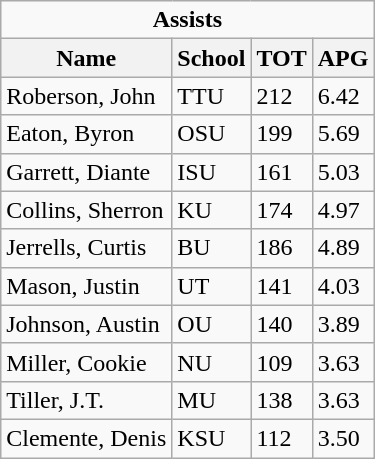<table class="wikitable">
<tr>
<td colspan=4 style="text-align: center;"><strong>Assists</strong></td>
</tr>
<tr>
<th>Name</th>
<th>School</th>
<th>TOT</th>
<th>APG</th>
</tr>
<tr>
<td>Roberson, John</td>
<td>TTU</td>
<td>212</td>
<td>6.42</td>
</tr>
<tr>
<td>Eaton, Byron</td>
<td>OSU</td>
<td>199</td>
<td>5.69</td>
</tr>
<tr>
<td>Garrett, Diante</td>
<td>ISU</td>
<td>161</td>
<td>5.03</td>
</tr>
<tr>
<td>Collins, Sherron</td>
<td>KU</td>
<td>174</td>
<td>4.97</td>
</tr>
<tr>
<td>Jerrells, Curtis</td>
<td>BU</td>
<td>186</td>
<td>4.89</td>
</tr>
<tr>
<td>Mason, Justin</td>
<td>UT</td>
<td>141</td>
<td>4.03</td>
</tr>
<tr>
<td>Johnson, Austin</td>
<td>OU</td>
<td>140</td>
<td>3.89</td>
</tr>
<tr>
<td>Miller, Cookie</td>
<td>NU</td>
<td>109</td>
<td>3.63</td>
</tr>
<tr>
<td>Tiller, J.T.</td>
<td>MU</td>
<td>138</td>
<td>3.63</td>
</tr>
<tr>
<td>Clemente, Denis</td>
<td>KSU</td>
<td>112</td>
<td>3.50</td>
</tr>
</table>
